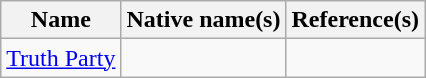<table class="wikitable">
<tr>
<th>Name</th>
<th>Native name(s)</th>
<th>Reference(s)</th>
</tr>
<tr>
<td><a href='#'>Truth Party</a></td>
<td></td>
<td></td>
</tr>
</table>
